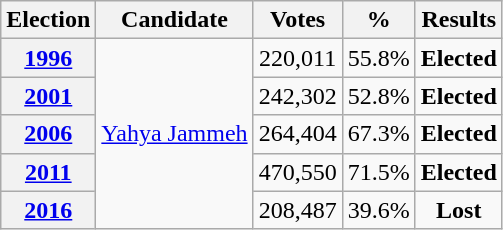<table class=wikitable style=text-align:center>
<tr>
<th>Election</th>
<th>Candidate</th>
<th>Votes</th>
<th>%</th>
<th>Results</th>
</tr>
<tr>
<th><a href='#'>1996</a></th>
<td rowspan="5"><a href='#'>Yahya Jammeh</a></td>
<td>220,011</td>
<td>55.8%</td>
<td><strong>Elected</strong> </td>
</tr>
<tr>
<th><a href='#'>2001</a></th>
<td>242,302</td>
<td>52.8%</td>
<td><strong>Elected</strong> </td>
</tr>
<tr>
<th><a href='#'>2006</a></th>
<td>264,404</td>
<td>67.3%</td>
<td><strong>Elected</strong> </td>
</tr>
<tr>
<th><a href='#'>2011</a></th>
<td>470,550</td>
<td>71.5%</td>
<td><strong>Elected</strong> </td>
</tr>
<tr>
<th><a href='#'>2016</a></th>
<td>208,487</td>
<td>39.6%</td>
<td><strong>Lost</strong> </td>
</tr>
</table>
